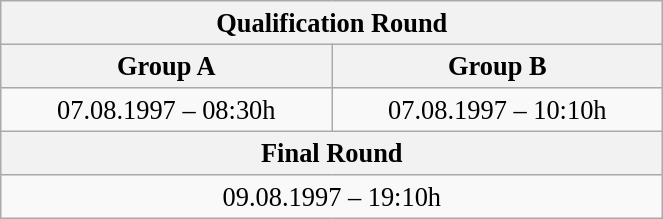<table class="wikitable" style=" text-align:center; font-size:110%;" width="35%">
<tr>
<th colspan="2">Qualification Round</th>
</tr>
<tr>
<th>Group A</th>
<th>Group B</th>
</tr>
<tr>
<td>07.08.1997 – 08:30h</td>
<td>07.08.1997 – 10:10h</td>
</tr>
<tr>
<th colspan="2">Final Round</th>
</tr>
<tr>
<td colspan="2">09.08.1997 – 19:10h</td>
</tr>
</table>
